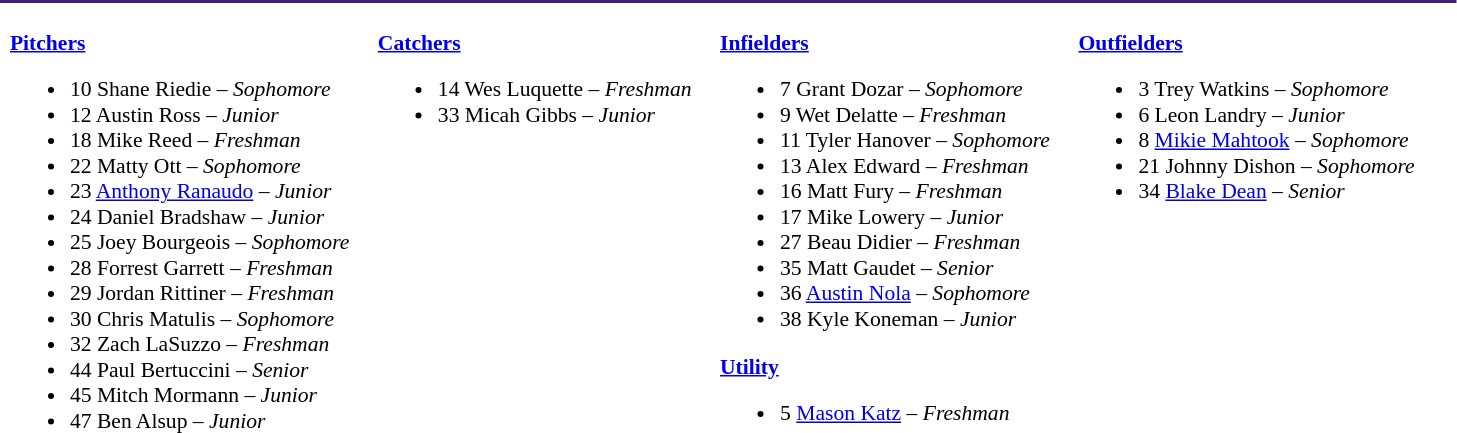<table class="toccolours" style="border-collapse:collapse; font-size:90%;">
<tr>
<td colspan="9" style="background-color: #461D7C; color: #FDD017"></td>
</tr>
<tr>
</tr>
<tr>
<td width="03"> </td>
<td valign="top"><br><strong><a href='#'>Pitchers</a></strong><ul><li>10 Shane Riedie – <em>Sophomore</em></li><li>12 Austin Ross – <em>Junior</em></li><li>18 Mike Reed – <em>Freshman</em></li><li>22 Matty Ott – <em>Sophomore</em></li><li>23 <a href='#'>Anthony Ranaudo</a> – <em>Junior</em></li><li>24 Daniel Bradshaw – <em>Junior</em></li><li>25 Joey Bourgeois – <em>Sophomore</em></li><li>28 Forrest Garrett – <em>Freshman</em></li><li>29 Jordan Rittiner – <em>Freshman</em></li><li>30 Chris Matulis – <em>Sophomore</em></li><li>32 Zach LaSuzzo – <em>Freshman</em></li><li>44 Paul Bertuccini – <em>Senior</em></li><li>45 Mitch Mormann – <em>Junior</em></li><li>47 Ben Alsup – <em>Junior</em></li></ul></td>
<td width="15"> </td>
<td valign="top"><br><strong><a href='#'>Catchers</a></strong><ul><li>14 Wes Luquette – <em>Freshman</em></li><li>33 Micah Gibbs – <em>Junior</em></li></ul></td>
<td width="15"> </td>
<td valign="top"><br><strong><a href='#'>Infielders</a></strong><ul><li>7 Grant Dozar – <em>Sophomore</em></li><li>9 Wet Delatte – <em> Freshman</em></li><li>11 Tyler Hanover – <em>Sophomore</em></li><li>13 Alex Edward – <em>Freshman</em></li><li>16 Matt Fury – <em> Freshman</em></li><li>17 Mike Lowery – <em>Junior</em></li><li>27 Beau Didier – <em> Freshman</em></li><li>35 Matt Gaudet – <em>Senior</em></li><li>36 <a href='#'>Austin Nola</a> – <em>Sophomore</em></li><li>38 Kyle Koneman – <em>Junior</em></li></ul><strong><a href='#'>Utility</a></strong><ul><li>5 <a href='#'>Mason Katz</a> – <em>Freshman</em></li></ul></td>
<td width="15"> </td>
<td valign="top"><br><strong><a href='#'>Outfielders</a></strong><ul><li>3 Trey Watkins – <em>Sophomore</em></li><li>6 Leon Landry – <em>Junior</em></li><li>8 <a href='#'>Mikie Mahtook</a> – <em>Sophomore</em></li><li>21 Johnny Dishon – <em> Sophomore</em></li><li>34 <a href='#'>Blake Dean</a> – <em>Senior</em></li></ul></td>
<td width="25"> </td>
</tr>
</table>
